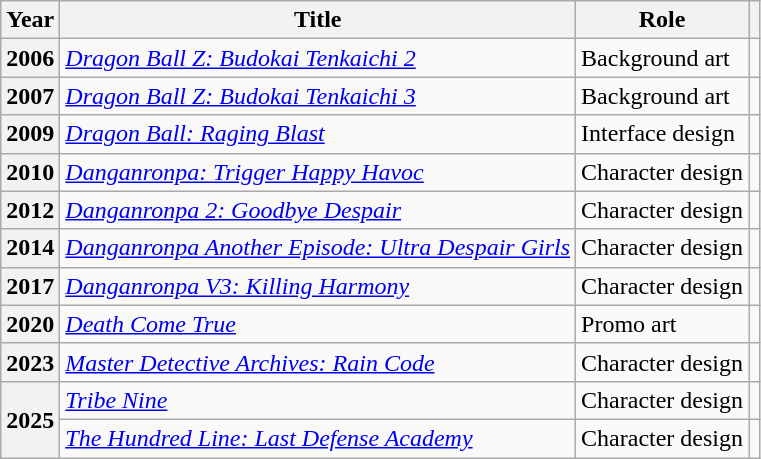<table class="wikitable sortable">
<tr>
<th>Year</th>
<th>Title</th>
<th>Role</th>
<th class="unsortable"></th>
</tr>
<tr>
<th>2006</th>
<td><em><a href='#'>Dragon Ball Z: Budokai Tenkaichi 2</a></em></td>
<td>Background art</td>
<td></td>
</tr>
<tr>
<th>2007</th>
<td><em><a href='#'>Dragon Ball Z: Budokai Tenkaichi 3</a></em></td>
<td>Background art</td>
<td></td>
</tr>
<tr>
<th>2009</th>
<td><em><a href='#'>Dragon Ball: Raging Blast</a></em></td>
<td>Interface design</td>
<td></td>
</tr>
<tr>
<th>2010</th>
<td><em><a href='#'>Danganronpa: Trigger Happy Havoc</a></em></td>
<td>Character design</td>
<td></td>
</tr>
<tr>
<th>2012</th>
<td><em><a href='#'>Danganronpa 2: Goodbye Despair</a></em></td>
<td>Character design</td>
<td></td>
</tr>
<tr>
<th>2014</th>
<td><em><a href='#'>Danganronpa Another Episode: Ultra Despair Girls</a></em></td>
<td>Character design</td>
<td></td>
</tr>
<tr>
<th>2017</th>
<td><em><a href='#'>Danganronpa V3: Killing Harmony</a></em></td>
<td>Character design</td>
<td></td>
</tr>
<tr>
<th>2020</th>
<td><em><a href='#'>Death Come True</a></em></td>
<td>Promo art</td>
<td></td>
</tr>
<tr>
<th>2023</th>
<td><em><a href='#'>Master Detective Archives: Rain Code</a></em></td>
<td>Character design</td>
<td></td>
</tr>
<tr>
<th rowspan="2">2025</th>
<td><em><a href='#'>Tribe Nine</a></em></td>
<td>Character design</td>
<td></td>
</tr>
<tr>
<td><em><a href='#'>The Hundred Line: Last Defense Academy</a></em></td>
<td>Character design</td>
<td></td>
</tr>
</table>
